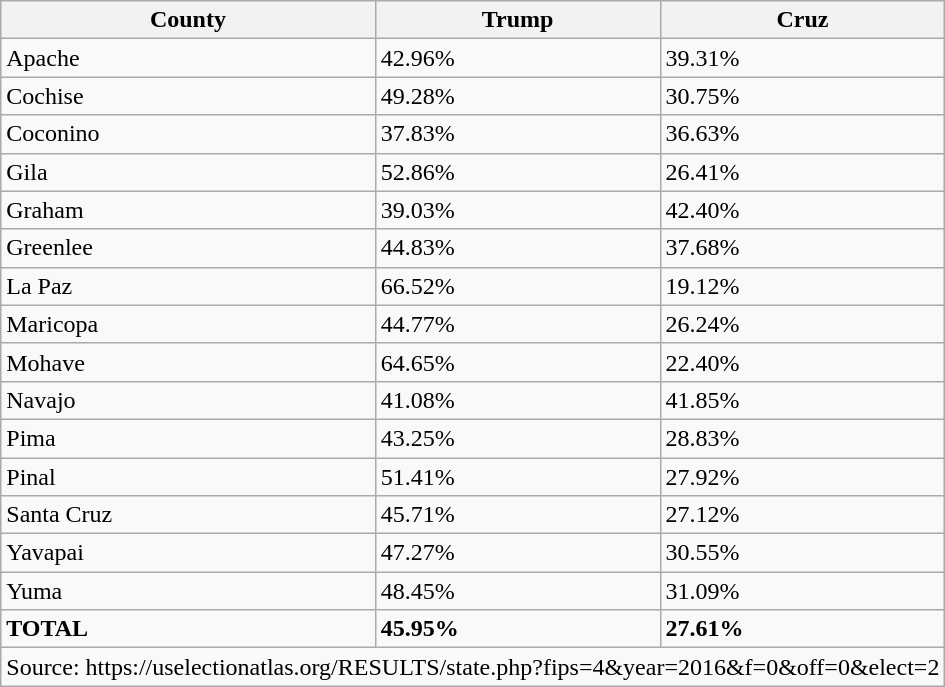<table class="wikitable sortable">
<tr>
<th>County</th>
<th>Trump</th>
<th>Cruz</th>
</tr>
<tr>
<td>Apache</td>
<td>42.96%</td>
<td>39.31%</td>
</tr>
<tr>
<td>Cochise</td>
<td>49.28%</td>
<td>30.75%</td>
</tr>
<tr>
<td>Coconino</td>
<td>37.83%</td>
<td>36.63%</td>
</tr>
<tr>
<td>Gila</td>
<td>52.86%</td>
<td>26.41%</td>
</tr>
<tr>
<td>Graham</td>
<td>39.03%</td>
<td>42.40%</td>
</tr>
<tr>
<td>Greenlee</td>
<td>44.83%</td>
<td>37.68%</td>
</tr>
<tr>
<td>La Paz</td>
<td>66.52%</td>
<td>19.12%</td>
</tr>
<tr>
<td>Maricopa</td>
<td>44.77%</td>
<td>26.24%</td>
</tr>
<tr>
<td>Mohave</td>
<td>64.65%</td>
<td>22.40%</td>
</tr>
<tr>
<td>Navajo</td>
<td>41.08%</td>
<td>41.85%</td>
</tr>
<tr>
<td>Pima</td>
<td>43.25%</td>
<td>28.83%</td>
</tr>
<tr>
<td>Pinal</td>
<td>51.41%</td>
<td>27.92%</td>
</tr>
<tr>
<td>Santa Cruz</td>
<td>45.71%</td>
<td>27.12%</td>
</tr>
<tr>
<td>Yavapai</td>
<td>47.27%</td>
<td>30.55%</td>
</tr>
<tr>
<td>Yuma</td>
<td>48.45%</td>
<td>31.09%</td>
</tr>
<tr>
<td><strong>TOTAL</strong></td>
<td><strong>45.95%</strong></td>
<td><strong>27.61%</strong></td>
</tr>
<tr>
<td colspan="3">Source: https://uselectionatlas.org/RESULTS/state.php?fips=4&year=2016&f=0&off=0&elect=2</td>
</tr>
</table>
